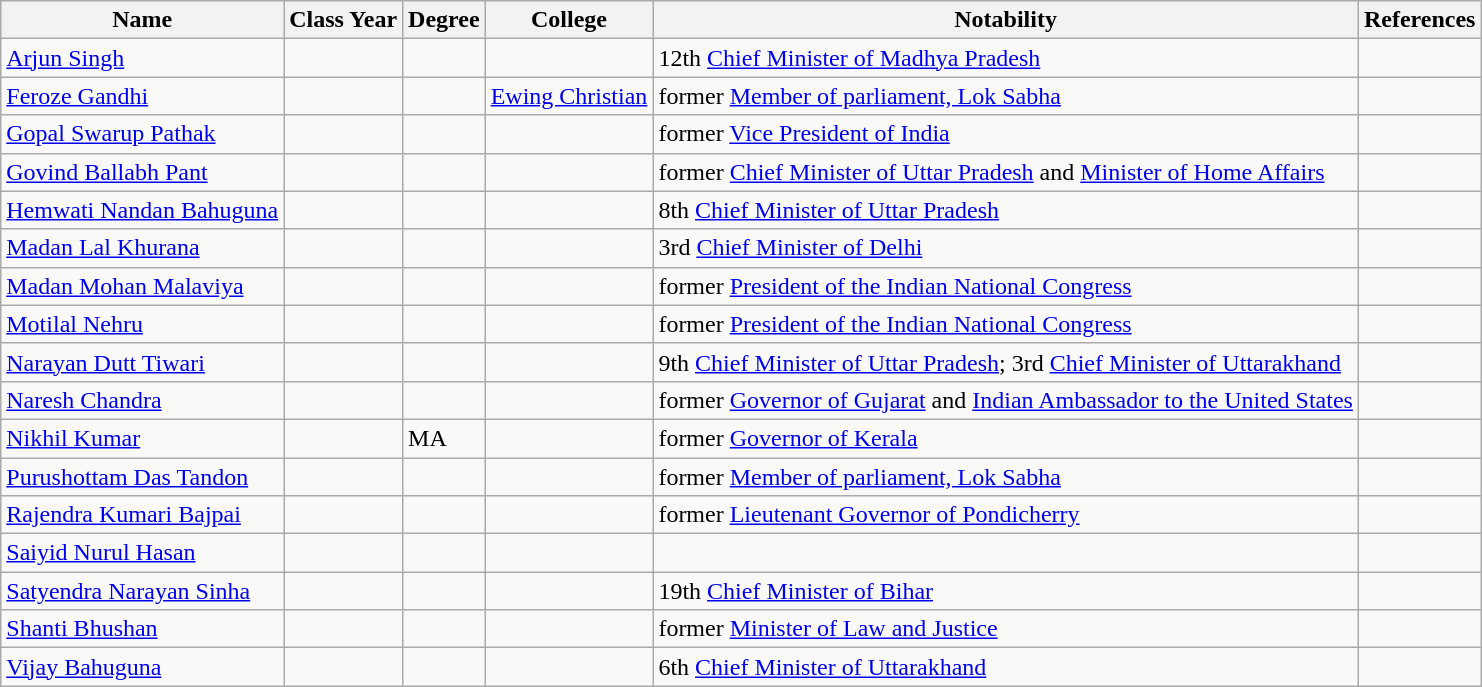<table class="wikitable">
<tr>
<th>Name</th>
<th>Class Year</th>
<th>Degree</th>
<th>College</th>
<th>Notability</th>
<th>References</th>
</tr>
<tr>
<td><a href='#'>Arjun Singh</a></td>
<td></td>
<td></td>
<td></td>
<td>12th <a href='#'>Chief Minister of Madhya Pradesh</a></td>
<td></td>
</tr>
<tr>
<td><a href='#'>Feroze Gandhi</a></td>
<td></td>
<td></td>
<td><a href='#'>Ewing Christian</a></td>
<td>former <a href='#'>Member of parliament, Lok Sabha</a></td>
<td></td>
</tr>
<tr>
<td><a href='#'>Gopal Swarup Pathak</a></td>
<td></td>
<td></td>
<td></td>
<td>former <a href='#'>Vice President of India</a></td>
<td></td>
</tr>
<tr>
<td><a href='#'>Govind Ballabh Pant</a></td>
<td></td>
<td></td>
<td></td>
<td>former <a href='#'>Chief Minister of Uttar Pradesh</a> and <a href='#'>Minister of Home Affairs</a></td>
<td></td>
</tr>
<tr>
<td><a href='#'>Hemwati Nandan Bahuguna</a></td>
<td></td>
<td></td>
<td></td>
<td>8th <a href='#'>Chief Minister of Uttar Pradesh</a></td>
<td></td>
</tr>
<tr>
<td><a href='#'>Madan Lal Khurana</a></td>
<td></td>
<td></td>
<td></td>
<td>3rd <a href='#'>Chief Minister of Delhi</a></td>
<td></td>
</tr>
<tr>
<td><a href='#'>Madan Mohan Malaviya</a></td>
<td></td>
<td></td>
<td></td>
<td>former <a href='#'>President of the Indian National Congress</a></td>
<td></td>
</tr>
<tr>
<td><a href='#'>Motilal Nehru</a></td>
<td></td>
<td></td>
<td></td>
<td>former <a href='#'>President of the Indian National Congress</a></td>
<td></td>
</tr>
<tr>
<td><a href='#'>Narayan Dutt Tiwari</a></td>
<td></td>
<td></td>
<td></td>
<td>9th <a href='#'>Chief Minister of Uttar Pradesh</a>; 3rd <a href='#'>Chief Minister of Uttarakhand</a></td>
<td></td>
</tr>
<tr>
<td><a href='#'>Naresh Chandra</a></td>
<td></td>
<td></td>
<td></td>
<td>former <a href='#'>Governor of Gujarat</a> and <a href='#'>Indian Ambassador to the United States</a></td>
<td></td>
</tr>
<tr>
<td><a href='#'>Nikhil Kumar</a></td>
<td></td>
<td>MA</td>
<td></td>
<td>former <a href='#'>Governor of Kerala</a></td>
<td></td>
</tr>
<tr>
<td><a href='#'>Purushottam Das Tandon</a></td>
<td></td>
<td></td>
<td></td>
<td>former <a href='#'>Member of parliament, Lok Sabha</a></td>
<td></td>
</tr>
<tr>
<td><a href='#'>Rajendra Kumari Bajpai</a></td>
<td></td>
<td></td>
<td></td>
<td>former <a href='#'>Lieutenant Governor of Pondicherry</a></td>
<td></td>
</tr>
<tr>
<td><a href='#'>Saiyid Nurul Hasan</a></td>
<td></td>
<td></td>
<td></td>
<td></td>
<td></td>
</tr>
<tr>
<td><a href='#'>Satyendra Narayan Sinha</a></td>
<td></td>
<td></td>
<td></td>
<td>19th <a href='#'>Chief Minister of Bihar</a></td>
<td></td>
</tr>
<tr>
<td><a href='#'>Shanti Bhushan</a></td>
<td></td>
<td></td>
<td></td>
<td>former <a href='#'>Minister of Law and Justice</a></td>
<td></td>
</tr>
<tr>
<td><a href='#'>Vijay Bahuguna</a></td>
<td></td>
<td></td>
<td></td>
<td>6th <a href='#'>Chief Minister of Uttarakhand</a></td>
<td></td>
</tr>
</table>
